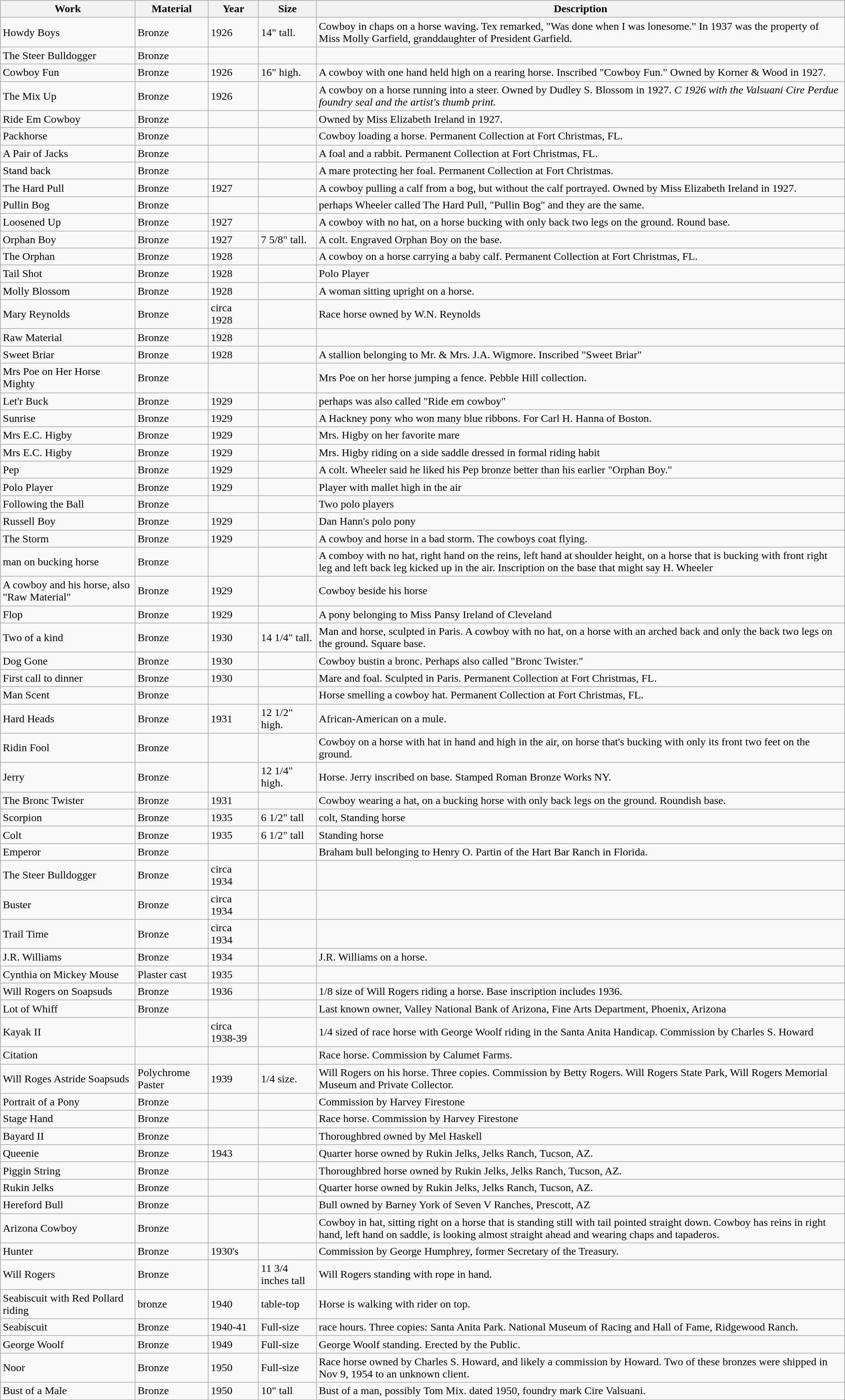<table class="wikitable">
<tr>
<th>Work</th>
<th>Material</th>
<th>Year</th>
<th>Size</th>
<th>Description</th>
</tr>
<tr>
<td>Howdy Boys</td>
<td>Bronze</td>
<td>1926</td>
<td>14" tall.</td>
<td>Cowboy in chaps on a horse waving. Tex remarked, "Was done when I was lonesome." In 1937 was the property of Miss Molly Garfield, granddaughter of President Garfield.</td>
</tr>
<tr>
<td>The Steer Bulldogger</td>
<td>Bronze</td>
<td></td>
<td></td>
<td></td>
</tr>
<tr>
<td>Cowboy Fun</td>
<td>Bronze</td>
<td>1926</td>
<td>16" high.</td>
<td>A cowboy with one hand held high on a rearing horse. Inscribed "Cowboy Fun." Owned by Korner & Wood in 1927.</td>
</tr>
<tr>
<td>The Mix Up</td>
<td>Bronze</td>
<td>1926</td>
<td></td>
<td>A cowboy on a horse running into a steer. Owned by Dudley S. Blossom in 1927. <em>C 1926 with the Valsuani Cire Perdue foundry seal and the artist's thumb print.</em></td>
</tr>
<tr>
<td>Ride Em Cowboy</td>
<td>Bronze</td>
<td></td>
<td></td>
<td>Owned by Miss Elizabeth Ireland in 1927.</td>
</tr>
<tr>
<td>Packhorse</td>
<td>Bronze</td>
<td></td>
<td></td>
<td>Cowboy loading a horse. Permanent Collection at Fort Christmas, FL.</td>
</tr>
<tr>
<td>A Pair of Jacks</td>
<td>Bronze</td>
<td></td>
<td></td>
<td>A foal and a rabbit. Permanent Collection at Fort Christmas, FL.</td>
</tr>
<tr>
<td>Stand back</td>
<td>Bronze</td>
<td></td>
<td></td>
<td>A mare protecting her foal. Permanent Collection at Fort Christmas.</td>
</tr>
<tr>
<td>The Hard Pull</td>
<td>Bronze</td>
<td>1927</td>
<td></td>
<td>A cowboy pulling a calf from a bog, but without the calf portrayed. Owned by Miss Elizabeth Ireland in 1927.</td>
</tr>
<tr>
<td>Pullin Bog</td>
<td>Bronze</td>
<td></td>
<td></td>
<td>perhaps Wheeler called The Hard Pull, "Pullin Bog" and they are the same.</td>
</tr>
<tr>
<td>Loosened Up</td>
<td>Bronze</td>
<td>1927</td>
<td></td>
<td>A cowboy with no hat, on a horse bucking with only back two legs on the ground. Round base.</td>
</tr>
<tr>
<td>Orphan Boy</td>
<td>Bronze</td>
<td>1927</td>
<td>7 5/8" tall.</td>
<td>A colt. Engraved Orphan Boy on the base.</td>
</tr>
<tr>
<td>The Orphan</td>
<td>Bronze</td>
<td>1928</td>
<td></td>
<td>A cowboy on a horse carrying a baby calf. Permanent Collection at Fort Christmas, FL.</td>
</tr>
<tr>
<td>Tail Shot</td>
<td>Bronze</td>
<td>1928</td>
<td></td>
<td>Polo Player</td>
</tr>
<tr>
<td>Molly Blossom</td>
<td>Bronze</td>
<td>1928</td>
<td></td>
<td>A woman sitting upright on a horse.</td>
</tr>
<tr>
<td>Mary Reynolds</td>
<td>Bronze</td>
<td>circa 1928</td>
<td></td>
<td>Race horse owned by W.N. Reynolds</td>
</tr>
<tr>
<td>Raw Material</td>
<td>Bronze</td>
<td>1928</td>
<td></td>
<td></td>
</tr>
<tr>
<td>Sweet Briar</td>
<td>Bronze</td>
<td>1928</td>
<td></td>
<td>A stallion belonging to Mr. & Mrs. J.A. Wigmore. Inscribed "Sweet Briar"</td>
</tr>
<tr>
<td>Mrs Poe on Her Horse Mighty</td>
<td>Bronze</td>
<td></td>
<td></td>
<td>Mrs Poe on her horse jumping a fence. Pebble Hill collection.</td>
</tr>
<tr>
<td>Let'r Buck</td>
<td>Bronze</td>
<td>1929</td>
<td></td>
<td>perhaps was also called "Ride em cowboy"</td>
</tr>
<tr>
<td>Sunrise</td>
<td>Bronze</td>
<td>1929</td>
<td></td>
<td>A Hackney pony who won many blue ribbons. For Carl H. Hanna of Boston.</td>
</tr>
<tr>
<td>Mrs E.C. Higby</td>
<td>Bronze</td>
<td>1929</td>
<td></td>
<td>Mrs. Higby on her favorite mare</td>
</tr>
<tr>
<td>Mrs E.C. Higby</td>
<td>Bronze</td>
<td>1929</td>
<td></td>
<td>Mrs. Higby riding on a side saddle dressed in formal riding habit</td>
</tr>
<tr>
<td>Pep</td>
<td>Bronze</td>
<td>1929</td>
<td></td>
<td>A colt. Wheeler said he liked his Pep bronze better than his earlier "Orphan Boy."</td>
</tr>
<tr>
<td>Polo Player</td>
<td>Bronze</td>
<td>1929</td>
<td></td>
<td>Player with mallet high in the air</td>
</tr>
<tr>
<td>Following the Ball</td>
<td>Bronze</td>
<td></td>
<td></td>
<td>Two polo players</td>
</tr>
<tr>
<td>Russell Boy</td>
<td>Bronze</td>
<td>1929</td>
<td></td>
<td>Dan Hann's polo pony</td>
</tr>
<tr>
<td>The Storm</td>
<td>Bronze</td>
<td>1929</td>
<td></td>
<td>A cowboy and horse in a bad storm. The cowboys coat flying.</td>
</tr>
<tr>
<td>man on bucking horse</td>
<td>Bronze</td>
<td></td>
<td></td>
<td>A comboy with no hat, right hand on the reins, left hand at shoulder height, on a horse that is bucking with front right leg and left back leg kicked up in the air. Inscription on the base that might say H. Wheeler</td>
</tr>
<tr>
<td>A cowboy and his horse, also "Raw Material"</td>
<td>Bronze</td>
<td>1929</td>
<td></td>
<td>Cowboy beside his horse</td>
</tr>
<tr>
<td>Flop</td>
<td>Bronze</td>
<td>1929</td>
<td></td>
<td>A pony belonging to Miss Pansy Ireland of Cleveland</td>
</tr>
<tr>
<td>Two of a kind</td>
<td>Bronze</td>
<td>1930</td>
<td>14 1/4" tall.</td>
<td>Man and horse, sculpted in Paris. A cowboy with no hat, on a horse with an arched back and only the back two legs on the ground. Square base.</td>
</tr>
<tr>
<td>Dog Gone</td>
<td>Bronze</td>
<td>1930</td>
<td></td>
<td>Cowboy bustin a bronc. Perhaps also called "Bronc Twister."</td>
</tr>
<tr>
<td>First call to dinner</td>
<td>Bronze</td>
<td>1930</td>
<td></td>
<td>Mare and foal. Sculpted in Paris. Permanent Collection at Fort Christmas, FL.</td>
</tr>
<tr>
<td>Man Scent</td>
<td>Bronze</td>
<td></td>
<td></td>
<td>Horse smelling a cowboy hat. Permanent Collection at Fort Christmas, FL.</td>
</tr>
<tr>
<td>Hard Heads</td>
<td>Bronze</td>
<td>1931</td>
<td>12 1/2" high.</td>
<td>African-American on a mule.</td>
</tr>
<tr>
<td>Ridin Fool</td>
<td>Bronze</td>
<td></td>
<td></td>
<td>Cowboy on a horse with hat in hand and high in the air, on horse that's bucking with only its front two feet on the ground.</td>
</tr>
<tr>
<td>Jerry</td>
<td>Bronze</td>
<td></td>
<td>12 1/4" high.</td>
<td>Horse. Jerry inscribed on base. Stamped Roman Bronze Works NY.</td>
</tr>
<tr>
<td>The Bronc Twister</td>
<td>Bronze</td>
<td>1931</td>
<td></td>
<td>Cowboy wearing a hat, on a bucking horse with only back legs on the ground. Roundish base.</td>
</tr>
<tr>
<td>Scorpion</td>
<td>Bronze</td>
<td>1935</td>
<td>6 1/2" tall</td>
<td>colt, Standing horse</td>
</tr>
<tr>
<td>Colt</td>
<td>Bronze</td>
<td>1935</td>
<td>6 1/2" tall</td>
<td>Standing horse</td>
</tr>
<tr>
<td>Emperor</td>
<td>Bronze</td>
<td></td>
<td></td>
<td>Braham bull belonging to Henry O. Partin of the Hart Bar Ranch in Florida.</td>
</tr>
<tr>
<td>The Steer Bulldogger</td>
<td>Bronze</td>
<td>circa 1934</td>
<td></td>
<td></td>
</tr>
<tr>
<td>Buster</td>
<td>Bronze</td>
<td>circa 1934</td>
<td></td>
<td></td>
</tr>
<tr>
<td>Trail Time</td>
<td>Bronze</td>
<td>circa 1934</td>
<td></td>
<td></td>
</tr>
<tr>
<td>J.R. Williams</td>
<td>Bronze</td>
<td>1934</td>
<td></td>
<td>J.R. Williams on a horse.</td>
</tr>
<tr>
<td>Cynthia on Mickey Mouse</td>
<td>Plaster cast</td>
<td>1935</td>
<td></td>
<td></td>
</tr>
<tr>
<td>Will Rogers on Soapsuds</td>
<td>Bronze</td>
<td>1936</td>
<td></td>
<td>1/8 size of Will Rogers riding a horse. Base inscription includes 1936.</td>
</tr>
<tr>
<td>Lot of Whiff</td>
<td>Bronze</td>
<td></td>
<td></td>
<td>Last known owner, Valley National Bank of Arizona, Fine Arts Department, Phoenix, Arizona</td>
</tr>
<tr>
<td>Kayak II</td>
<td></td>
<td>circa 1938-39</td>
<td></td>
<td>1/4 sized of race horse with George Woolf riding in the Santa Anita Handicap. Commission by Charles S. Howard</td>
</tr>
<tr>
<td>Citation</td>
<td></td>
<td></td>
<td></td>
<td>Race horse. Commission by Calumet Farms.</td>
</tr>
<tr>
<td>Will Roges Astride Soapsuds</td>
<td>Polychrome Paster</td>
<td>1939</td>
<td>1/4 size.</td>
<td>Will Rogers on his horse. Three copies. Commission by Betty Rogers. Will Rogers State Park, Will Rogers Memorial Museum and Private Collector.</td>
</tr>
<tr>
<td>Portrait of a Pony</td>
<td>Bronze</td>
<td></td>
<td></td>
<td>Commission by Harvey Firestone</td>
</tr>
<tr>
<td>Stage Hand</td>
<td>Bronze</td>
<td></td>
<td></td>
<td>Race horse. Commission by Harvey Firestone</td>
</tr>
<tr>
<td>Bayard II</td>
<td>Bronze</td>
<td></td>
<td></td>
<td>Thoroughbred owned by Mel Haskell</td>
</tr>
<tr>
<td>Queenie</td>
<td>Bronze</td>
<td>1943</td>
<td></td>
<td>Quarter horse owned by Rukin Jelks, Jelks Ranch, Tucson, AZ.</td>
</tr>
<tr>
<td>Piggin String</td>
<td>Bronze</td>
<td></td>
<td></td>
<td>Thoroughbred horse owned by Rukin Jelks, Jelks Ranch, Tucson, AZ.</td>
</tr>
<tr>
<td>Rukin Jelks</td>
<td>Bronze</td>
<td></td>
<td></td>
<td>Quarter horse owned by Rukin Jelks, Jelks Ranch, Tucson, AZ.</td>
</tr>
<tr>
<td>Hereford Bull</td>
<td>Bronze</td>
<td></td>
<td></td>
<td>Bull owned by Barney York of Seven V Ranches, Prescott, AZ</td>
</tr>
<tr>
<td>Arizona Cowboy</td>
<td>Bronze</td>
<td></td>
<td></td>
<td>Cowboy in hat, sitting right on a horse that is standing still with tail pointed straight down. Cowboy has reins in right hand, left hand on saddle, is looking almost straight ahead and wearing chaps and tapaderos.</td>
</tr>
<tr>
<td>Hunter</td>
<td>Bronze</td>
<td>1930's</td>
<td></td>
<td>Commission by George Humphrey, former Secretary of the Treasury.</td>
</tr>
<tr>
<td>Will Rogers</td>
<td>Bronze</td>
<td></td>
<td>11 3/4 inches tall</td>
<td>Will Rogers standing with rope in hand.</td>
</tr>
<tr>
<td>Seabiscuit with Red Pollard riding</td>
<td>bronze</td>
<td>1940</td>
<td>table-top</td>
<td>Horse is walking with rider on top.</td>
</tr>
<tr>
<td>Seabiscuit</td>
<td>Bronze</td>
<td>1940-41</td>
<td>Full-size</td>
<td>race hours. Three copies: Santa Anita Park. National Museum of Racing and Hall of Fame, Ridgewood Ranch.</td>
</tr>
<tr>
<td>George Woolf</td>
<td>Bronze</td>
<td>1949</td>
<td>Full-size</td>
<td>George Woolf standing. Erected by the Public.</td>
</tr>
<tr>
<td>Noor</td>
<td>Bronze</td>
<td>1950</td>
<td>Full-size</td>
<td>Race horse owned by Charles S. Howard, and likely a commission by Howard. Two of these bronzes were shipped in Nov 9, 1954 to an unknown client.</td>
</tr>
<tr>
<td>Bust of a Male</td>
<td>Bronze</td>
<td>1950</td>
<td>10" tall</td>
<td>Bust of a man, possibly Tom Mix. dated 1950, foundry mark Cire Valsuani.</td>
</tr>
</table>
